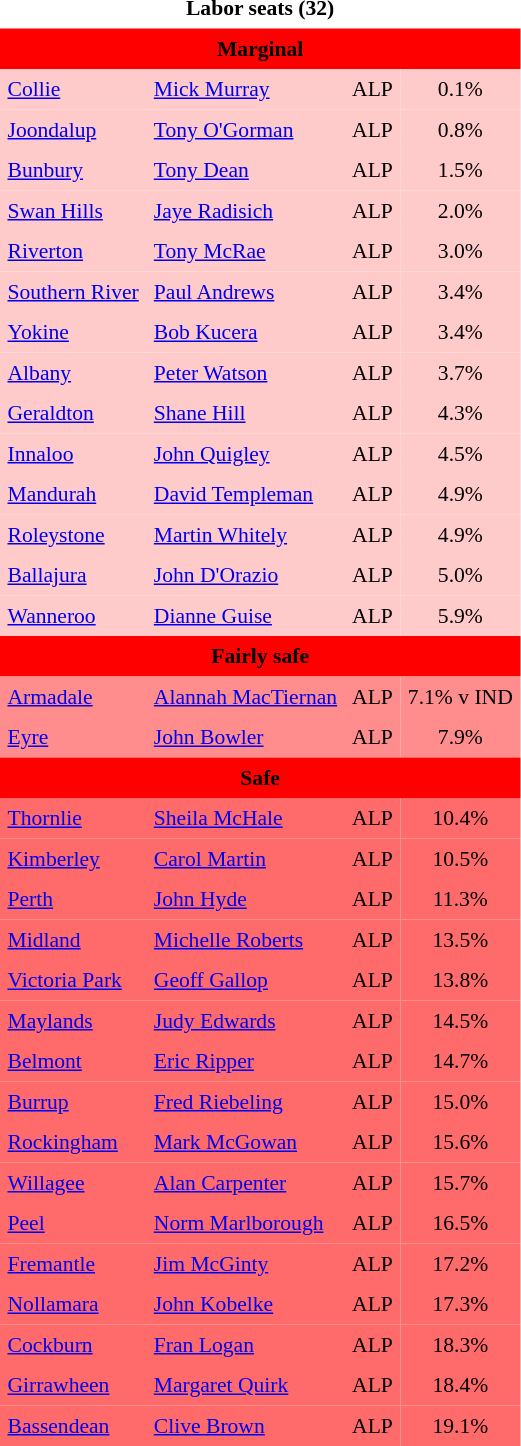<table class="toccolours" cellpadding="5" cellspacing="0" style="float:left; margin-right:.5em; margin-top:.4em; font-size:90%;">
<tr>
<td COLSPAN=4 align="center"><strong>Labor seats (32)</strong></td>
</tr>
<tr>
<td COLSPAN=4 align="center" bgcolor="red"><span><strong>Marginal</strong></span></td>
</tr>
<tr>
<td align="left" bgcolor="FFCACA"><a href='#'>Collie</a></td>
<td align="left" bgcolor="FFCACA"><a href='#'>Mick Murray</a></td>
<td align="left" bgcolor="FFCACA">ALP</td>
<td align="center" bgcolor="FFCACA">0.1%</td>
</tr>
<tr>
<td align="left" bgcolor="FFCACA"><a href='#'>Joondalup</a></td>
<td align="left" bgcolor="FFCACA"><a href='#'>Tony O'Gorman</a></td>
<td align="left" bgcolor="FFCACA">ALP</td>
<td align="center" bgcolor="FFCACA">0.8%</td>
</tr>
<tr>
<td align="left" bgcolor="FFCACA"><a href='#'>Bunbury</a></td>
<td align="left" bgcolor="FFCACA"><a href='#'>Tony Dean</a></td>
<td align="left" bgcolor="FFCACA">ALP</td>
<td align="center" bgcolor="FFCACA">1.5%</td>
</tr>
<tr>
<td align="left" bgcolor="FFCACA"><a href='#'>Swan Hills</a></td>
<td align="left" bgcolor="FFCACA"><a href='#'>Jaye Radisich</a></td>
<td align="left" bgcolor="FFCACA">ALP</td>
<td align="center" bgcolor="FFCACA">2.0%</td>
</tr>
<tr>
<td align="left" bgcolor="FFCACA"><a href='#'>Riverton</a></td>
<td align="left" bgcolor="FFCACA"><a href='#'>Tony McRae</a></td>
<td align="left" bgcolor="FFCACA">ALP</td>
<td align="center" bgcolor="FFCACA">3.0%</td>
</tr>
<tr>
<td align="left" bgcolor="FFCACA"><a href='#'>Southern River</a></td>
<td align="left" bgcolor="FFCACA"><a href='#'>Paul Andrews</a></td>
<td align="left" bgcolor="FFCACA">ALP</td>
<td align="center" bgcolor="FFCACA">3.4%</td>
</tr>
<tr>
<td align="left" bgcolor="FFCACA"><a href='#'>Yokine</a></td>
<td align="left" bgcolor="FFCACA"><a href='#'>Bob Kucera</a></td>
<td align="left" bgcolor="FFCACA">ALP</td>
<td align="center" bgcolor="FFCACA">3.4%</td>
</tr>
<tr>
<td align="left" bgcolor="FFCACA"><a href='#'>Albany</a></td>
<td align="left" bgcolor="FFCACA"><a href='#'>Peter Watson</a></td>
<td align="left" bgcolor="FFCACA">ALP</td>
<td align="center" bgcolor="FFCACA">3.7%</td>
</tr>
<tr>
<td align="left" bgcolor="FFCACA"><a href='#'>Geraldton</a></td>
<td align="left" bgcolor="FFCACA"><a href='#'>Shane Hill</a></td>
<td align="left" bgcolor="FFCACA">ALP</td>
<td align="center" bgcolor="FFCACA">4.3%</td>
</tr>
<tr>
<td align="left" bgcolor="FFCACA"><a href='#'>Innaloo</a></td>
<td align="left" bgcolor="FFCACA"><a href='#'>John Quigley</a></td>
<td align="left" bgcolor="FFCACA">ALP</td>
<td align="center" bgcolor="FFCACA">4.5%</td>
</tr>
<tr>
<td align="left" bgcolor="FFCACA"><a href='#'>Mandurah</a></td>
<td align="left" bgcolor="FFCACA"><a href='#'>David Templeman</a></td>
<td align="left" bgcolor="FFCACA">ALP</td>
<td align="center" bgcolor="FFCACA">4.9%</td>
</tr>
<tr>
<td align="left" bgcolor="FFCACA"><a href='#'>Roleystone</a></td>
<td align="left" bgcolor="FFCACA"><a href='#'>Martin Whitely</a></td>
<td align="left" bgcolor="FFCACA">ALP</td>
<td align="center" bgcolor="FFCACA">4.9%</td>
</tr>
<tr>
<td align="left" bgcolor="FFCACA"><a href='#'>Ballajura</a></td>
<td align="left" bgcolor="FFCACA"><a href='#'>John D'Orazio</a></td>
<td align="left" bgcolor="FFCACA">ALP</td>
<td align="center" bgcolor="FFCACA">5.0%</td>
</tr>
<tr>
<td align="left" bgcolor="FFCACA"><a href='#'>Wanneroo</a></td>
<td align="left" bgcolor="FFCACA"><a href='#'>Dianne Guise</a></td>
<td align="left" bgcolor="FFCACA">ALP</td>
<td align="center" bgcolor="FFCACA">5.9%</td>
</tr>
<tr>
<td COLSPAN=4 align="center" bgcolor="red"><span><strong>Fairly safe</strong></span></td>
</tr>
<tr>
<td align="left" bgcolor="FF8D8D"><a href='#'>Armadale</a></td>
<td align="left" bgcolor="FF8D8D"><a href='#'>Alannah MacTiernan</a></td>
<td align="left" bgcolor="FF8D8D">ALP</td>
<td align="center" bgcolor="FF8D8D">7.1% v IND</td>
</tr>
<tr>
<td align="left" bgcolor="FF8D8D"><a href='#'>Eyre</a></td>
<td align="left" bgcolor="FF8D8D"><a href='#'>John Bowler</a></td>
<td align="left" bgcolor="FF8D8D">ALP</td>
<td align="center" bgcolor="FF8D8D">7.9%</td>
</tr>
<tr>
<td COLSPAN=4 align="center" bgcolor="red"><span><strong>Safe</strong></span></td>
</tr>
<tr>
<td align="left" bgcolor="FF6B6B"><a href='#'>Thornlie</a></td>
<td align="left" bgcolor="FF6B6B"><a href='#'>Sheila McHale</a></td>
<td align="left" bgcolor="FF6B6B">ALP</td>
<td align="center" bgcolor="FF6B6B">10.4%</td>
</tr>
<tr>
<td align="left" bgcolor="FF6B6B"><a href='#'>Kimberley</a></td>
<td align="left" bgcolor="FF6B6B"><a href='#'>Carol Martin</a></td>
<td align="left" bgcolor="FF6B6B">ALP</td>
<td align="center" bgcolor="FF6B6B">10.5%</td>
</tr>
<tr>
<td align="left" bgcolor="FF6B6B"><a href='#'>Perth</a></td>
<td align="left" bgcolor="FF6B6B"><a href='#'>John Hyde</a></td>
<td align="left" bgcolor="FF6B6B">ALP</td>
<td align="center" bgcolor="FF6B6B">11.3%</td>
</tr>
<tr>
<td align="left" bgcolor="FF6B6B"><a href='#'>Midland</a></td>
<td align="left" bgcolor="FF6B6B"><a href='#'>Michelle Roberts</a></td>
<td align="left" bgcolor="FF6B6B">ALP</td>
<td align="center" bgcolor="FF6B6B">13.5%</td>
</tr>
<tr>
<td align="left" bgcolor="FF6B6B"><a href='#'>Victoria Park</a></td>
<td align="left" bgcolor="FF6B6B"><a href='#'>Geoff Gallop</a></td>
<td align="left" bgcolor="FF6B6B">ALP</td>
<td align="center" bgcolor="FF6B6B">13.8%</td>
</tr>
<tr>
<td align="left" bgcolor="FF6B6B"><a href='#'>Maylands</a></td>
<td align="left" bgcolor="FF6B6B"><a href='#'>Judy Edwards</a></td>
<td align="left" bgcolor="FF6B6B">ALP</td>
<td align="center" bgcolor="FF6B6B">14.5%</td>
</tr>
<tr>
<td align="left" bgcolor="FF6B6B"><a href='#'>Belmont</a></td>
<td align="left" bgcolor="FF6B6B"><a href='#'>Eric Ripper</a></td>
<td align="left" bgcolor="FF6B6B">ALP</td>
<td align="center" bgcolor="FF6B6B">14.7%</td>
</tr>
<tr>
<td align="left" bgcolor="FF6B6B"><a href='#'>Burrup</a></td>
<td align="left" bgcolor="FF6B6B"><a href='#'>Fred Riebeling</a></td>
<td align="left" bgcolor="FF6B6B">ALP</td>
<td align="center" bgcolor="FF6B6B">15.0%</td>
</tr>
<tr>
<td align="left" bgcolor="FF6B6B"><a href='#'>Rockingham</a></td>
<td align="left" bgcolor="FF6B6B"><a href='#'>Mark McGowan</a></td>
<td align="left" bgcolor="FF6B6B">ALP</td>
<td align="center" bgcolor="FF6B6B">15.6%</td>
</tr>
<tr>
<td align="left" bgcolor="FF6B6B"><a href='#'>Willagee</a></td>
<td align="left" bgcolor="FF6B6B"><a href='#'>Alan Carpenter</a></td>
<td align="left" bgcolor="FF6B6B">ALP</td>
<td align="center" bgcolor="FF6B6B">15.7%</td>
</tr>
<tr>
<td align="left" bgcolor="FF6B6B"><a href='#'>Peel</a></td>
<td align="left" bgcolor="FF6B6B"><a href='#'>Norm Marlborough</a></td>
<td align="left" bgcolor="FF6B6B">ALP</td>
<td align="center" bgcolor="FF6B6B">16.5%</td>
</tr>
<tr>
<td align="left" bgcolor="FF6B6B"><a href='#'>Fremantle</a></td>
<td align="left" bgcolor="FF6B6B"><a href='#'>Jim McGinty</a></td>
<td align="left" bgcolor="FF6B6B">ALP</td>
<td align="center" bgcolor="FF6B6B">17.2%</td>
</tr>
<tr>
<td align="left" bgcolor="FF6B6B"><a href='#'>Nollamara</a></td>
<td align="left" bgcolor="FF6B6B"><a href='#'>John Kobelke</a></td>
<td align="left" bgcolor="FF6B6B">ALP</td>
<td align="center" bgcolor="FF6B6B">17.3%</td>
</tr>
<tr>
<td align="left" bgcolor="FF6B6B"><a href='#'>Cockburn</a></td>
<td align="left" bgcolor="FF6B6B"><a href='#'>Fran Logan</a></td>
<td align="left" bgcolor="FF6B6B">ALP</td>
<td align="center" bgcolor="FF6B6B">18.3%</td>
</tr>
<tr>
<td align="left" bgcolor="FF6B6B"><a href='#'>Girrawheen</a></td>
<td align="left" bgcolor="FF6B6B"><a href='#'>Margaret Quirk</a></td>
<td align="left" bgcolor="FF6B6B">ALP</td>
<td align="center" bgcolor="FF6B6B">18.4%</td>
</tr>
<tr>
<td align="left" bgcolor="FF6B6B"><a href='#'>Bassendean</a></td>
<td align="left" bgcolor="FF6B6B"><a href='#'>Clive Brown</a></td>
<td align="left" bgcolor="FF6B6B">ALP</td>
<td align="center" bgcolor="FF6B6B">19.1%</td>
</tr>
<tr>
</tr>
</table>
